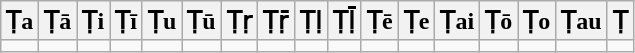<table class=wikitable>
<tr>
<th>Ṭa</th>
<th>Ṭā</th>
<th>Ṭi</th>
<th>Ṭī</th>
<th>Ṭu</th>
<th>Ṭū</th>
<th>Ṭṛ</th>
<th>Ṭṝ</th>
<th>Ṭḷ</th>
<th>Ṭḹ</th>
<th>Ṭē</th>
<th>Ṭe</th>
<th>Ṭai</th>
<th>Ṭō</th>
<th>Ṭo</th>
<th>Ṭau</th>
<th>Ṭ</th>
</tr>
<tr>
<td></td>
<td></td>
<td></td>
<td></td>
<td></td>
<td></td>
<td></td>
<td></td>
<td></td>
<td></td>
<td></td>
<td></td>
<td></td>
<td></td>
<td></td>
<td></td>
<td></td>
</tr>
</table>
